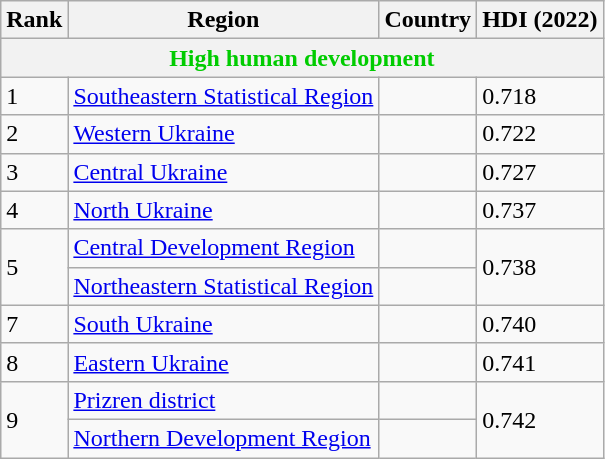<table class="wikitable sortable">
<tr>
<th>Rank</th>
<th>Region</th>
<th>Country</th>
<th>HDI (2022)</th>
</tr>
<tr>
<th colspan="4" style="color:#0c0;">High human development</th>
</tr>
<tr>
<td>1</td>
<td><a href='#'>Southeastern Statistical Region</a></td>
<td></td>
<td>0.718</td>
</tr>
<tr>
<td>2</td>
<td><a href='#'>Western Ukraine</a></td>
<td></td>
<td>0.722</td>
</tr>
<tr>
<td>3</td>
<td><a href='#'>Central Ukraine</a></td>
<td></td>
<td>0.727</td>
</tr>
<tr>
<td>4</td>
<td><a href='#'>North Ukraine</a></td>
<td></td>
<td>0.737</td>
</tr>
<tr>
<td rowspan="2">5</td>
<td><a href='#'>Central Development Region</a></td>
<td></td>
<td rowspan="2">0.738</td>
</tr>
<tr>
<td><a href='#'>Northeastern Statistical Region</a></td>
<td></td>
</tr>
<tr>
<td>7</td>
<td><a href='#'>South Ukraine</a></td>
<td></td>
<td>0.740</td>
</tr>
<tr>
<td>8</td>
<td><a href='#'>Eastern Ukraine</a></td>
<td></td>
<td>0.741</td>
</tr>
<tr>
<td rowspan="2">9</td>
<td><a href='#'>Prizren district</a></td>
<td></td>
<td rowspan="2">0.742</td>
</tr>
<tr>
<td><a href='#'>Northern Development Region</a></td>
<td></td>
</tr>
</table>
